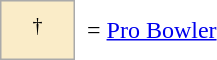<table border=0 cellspacing="0" cellpadding="8">
<tr>
<td style="background-color:#faecc8; border:1px solid #aaaaaa; width:2em;" align=center><sup>†</sup></td>
<td>= <a href='#'>Pro Bowler</a></td>
</tr>
</table>
